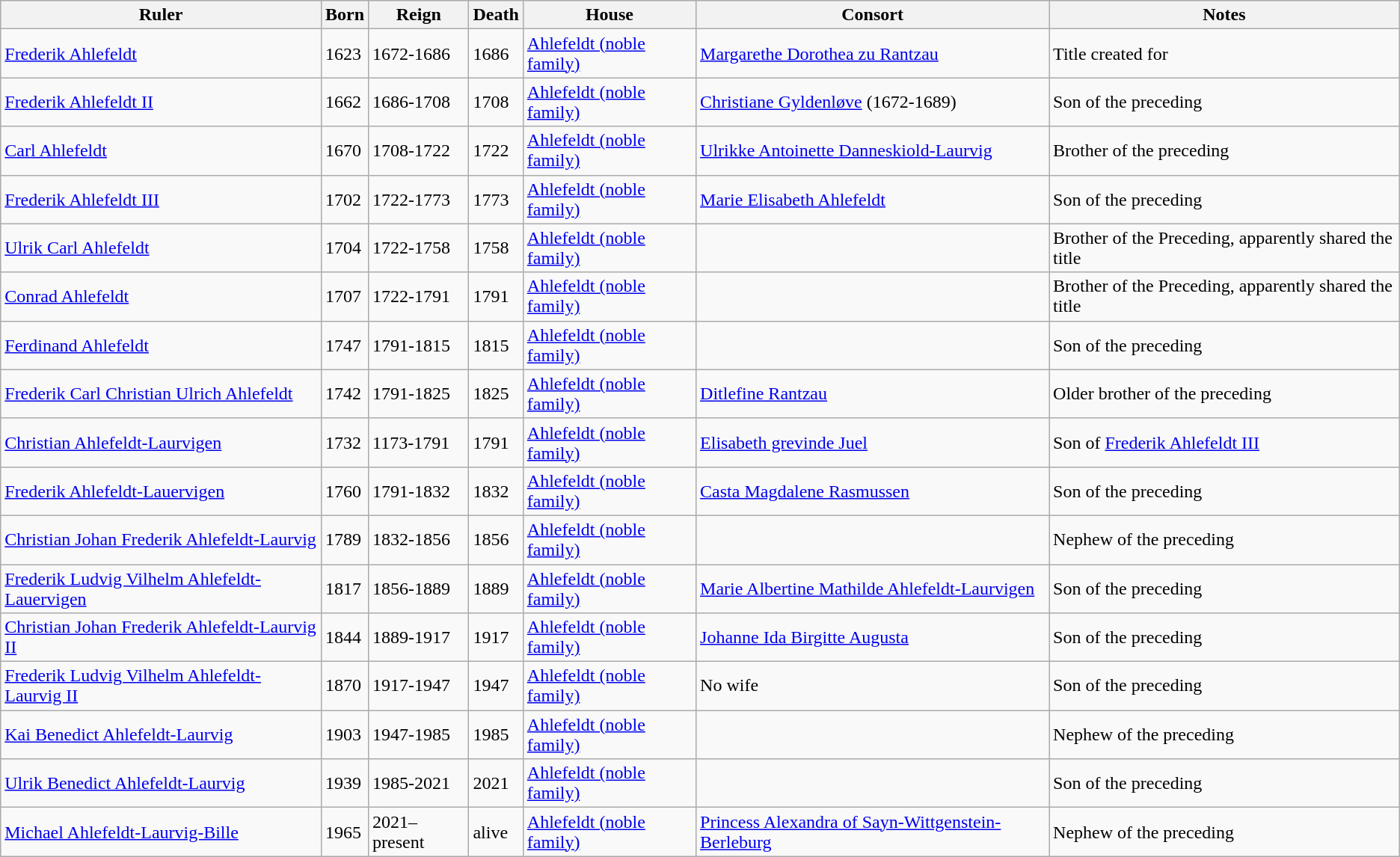<table class="wikitable">
<tr>
<th>Ruler</th>
<th>Born</th>
<th>Reign</th>
<th>Death</th>
<th>House</th>
<th>Consort</th>
<th>Notes</th>
</tr>
<tr>
<td><a href='#'>Frederik Ahlefeldt</a></td>
<td>1623</td>
<td>1672-1686</td>
<td>1686</td>
<td><a href='#'>Ahlefeldt (noble family)</a></td>
<td><a href='#'>Margarethe Dorothea zu Rantzau</a></td>
<td>Title created for</td>
</tr>
<tr>
<td><a href='#'>Frederik Ahlefeldt II</a></td>
<td>1662</td>
<td>1686-1708</td>
<td>1708</td>
<td><a href='#'>Ahlefeldt (noble family)</a></td>
<td><a href='#'>Christiane Gyldenløve</a> (1672-1689)</td>
<td>Son of the preceding</td>
</tr>
<tr>
<td><a href='#'>Carl Ahlefeldt</a></td>
<td>1670</td>
<td>1708-1722</td>
<td>1722</td>
<td><a href='#'>Ahlefeldt (noble family)</a></td>
<td><a href='#'>Ulrikke Antoinette Danneskiold-Laurvig</a></td>
<td>Brother of the preceding</td>
</tr>
<tr>
<td><a href='#'>Frederik Ahlefeldt III</a></td>
<td>1702</td>
<td>1722-1773</td>
<td>1773</td>
<td><a href='#'>Ahlefeldt (noble family)</a></td>
<td><a href='#'>Marie Elisabeth Ahlefeldt</a></td>
<td>Son of the preceding</td>
</tr>
<tr>
<td><a href='#'>Ulrik Carl Ahlefeldt</a></td>
<td>1704</td>
<td>1722-1758</td>
<td>1758</td>
<td><a href='#'>Ahlefeldt (noble family)</a></td>
<td></td>
<td>Brother of the Preceding, apparently shared the title</td>
</tr>
<tr>
<td><a href='#'>Conrad Ahlefeldt</a></td>
<td>1707</td>
<td>1722-1791</td>
<td>1791</td>
<td><a href='#'>Ahlefeldt (noble family)</a></td>
<td></td>
<td>Brother of the Preceding, apparently shared the title</td>
</tr>
<tr>
<td><a href='#'>Ferdinand Ahlefeldt</a></td>
<td>1747</td>
<td>1791-1815</td>
<td>1815</td>
<td><a href='#'>Ahlefeldt (noble family)</a></td>
<td></td>
<td>Son of the preceding</td>
</tr>
<tr>
<td><a href='#'>Frederik Carl Christian Ulrich Ahlefeldt</a></td>
<td>1742</td>
<td>1791-1825</td>
<td>1825</td>
<td><a href='#'>Ahlefeldt (noble family)</a></td>
<td><a href='#'>Ditlefine Rantzau</a></td>
<td>Older brother of the preceding</td>
</tr>
<tr>
<td><a href='#'>Christian Ahlefeldt-Laurvigen</a></td>
<td>1732</td>
<td>1173-1791</td>
<td>1791</td>
<td><a href='#'>Ahlefeldt (noble family)</a></td>
<td><a href='#'>Elisabeth grevinde Juel</a></td>
<td>Son of <a href='#'>Frederik Ahlefeldt III</a></td>
</tr>
<tr>
<td><a href='#'>Frederik Ahlefeldt-Lauervigen</a></td>
<td>1760</td>
<td>1791-1832</td>
<td>1832</td>
<td><a href='#'>Ahlefeldt (noble family)</a></td>
<td><a href='#'>Casta Magdalene Rasmussen</a></td>
<td>Son of the preceding</td>
</tr>
<tr>
<td><a href='#'>Christian Johan Frederik Ahlefeldt-Laurvig</a></td>
<td>1789</td>
<td>1832-1856</td>
<td>1856</td>
<td><a href='#'>Ahlefeldt (noble family)</a></td>
<td></td>
<td>Nephew of the preceding</td>
</tr>
<tr>
<td><a href='#'>Frederik Ludvig Vilhelm Ahlefeldt-Lauervigen</a></td>
<td>1817</td>
<td>1856-1889</td>
<td>1889</td>
<td><a href='#'>Ahlefeldt (noble family)</a></td>
<td><a href='#'>Marie Albertine Mathilde Ahlefeldt-Laurvigen</a></td>
<td>Son of the preceding</td>
</tr>
<tr>
<td><a href='#'>Christian Johan Frederik Ahlefeldt-Laurvig II</a></td>
<td>1844</td>
<td>1889-1917</td>
<td>1917</td>
<td><a href='#'>Ahlefeldt (noble family)</a></td>
<td><a href='#'>Johanne Ida Birgitte Augusta</a></td>
<td>Son of the preceding</td>
</tr>
<tr>
<td><a href='#'>Frederik Ludvig Vilhelm Ahlefeldt-Laurvig II</a></td>
<td>1870</td>
<td>1917-1947</td>
<td>1947</td>
<td><a href='#'>Ahlefeldt (noble family)</a></td>
<td>No wife</td>
<td>Son of the preceding</td>
</tr>
<tr>
<td><a href='#'>Kai Benedict Ahlefeldt-Laurvig</a></td>
<td>1903</td>
<td>1947-1985</td>
<td>1985</td>
<td><a href='#'>Ahlefeldt (noble family)</a></td>
<td></td>
<td>Nephew of the preceding</td>
</tr>
<tr>
<td><a href='#'>Ulrik Benedict Ahlefeldt-Laurvig</a></td>
<td>1939</td>
<td>1985-2021</td>
<td>2021</td>
<td><a href='#'>Ahlefeldt (noble family)</a></td>
<td></td>
<td>Son of the preceding</td>
</tr>
<tr>
<td><a href='#'>Michael Ahlefeldt-Laurvig-Bille</a></td>
<td>1965</td>
<td>2021–present</td>
<td>alive</td>
<td><a href='#'>Ahlefeldt (noble family)</a></td>
<td><a href='#'>Princess Alexandra of Sayn-Wittgenstein-Berleburg</a></td>
<td>Nephew of the preceding</td>
</tr>
</table>
